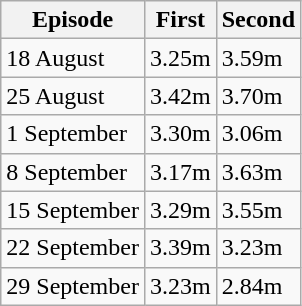<table class="wikitable">
<tr>
<th>Episode</th>
<th>First</th>
<th>Second</th>
</tr>
<tr>
<td>18 August</td>
<td>3.25m</td>
<td>3.59m</td>
</tr>
<tr>
<td>25 August</td>
<td>3.42m</td>
<td>3.70m</td>
</tr>
<tr>
<td>1 September</td>
<td>3.30m</td>
<td>3.06m</td>
</tr>
<tr>
<td>8 September</td>
<td>3.17m</td>
<td>3.63m</td>
</tr>
<tr>
<td>15 September</td>
<td>3.29m</td>
<td>3.55m</td>
</tr>
<tr>
<td>22 September</td>
<td>3.39m</td>
<td>3.23m</td>
</tr>
<tr>
<td>29 September</td>
<td>3.23m</td>
<td>2.84m</td>
</tr>
</table>
